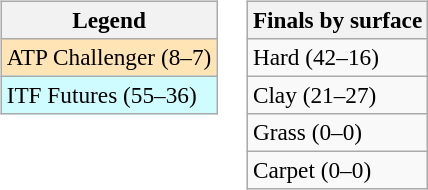<table>
<tr valign=top>
<td><br><table class=wikitable style=font-size:97%>
<tr>
<th>Legend</th>
</tr>
<tr bgcolor=moccasin>
<td>ATP Challenger (8–7)</td>
</tr>
<tr bgcolor=cffcff>
<td>ITF Futures (55–36)</td>
</tr>
</table>
</td>
<td><br><table class=wikitable style=font-size:97%>
<tr>
<th>Finals by surface</th>
</tr>
<tr>
<td>Hard (42–16)</td>
</tr>
<tr>
<td>Clay (21–27)</td>
</tr>
<tr>
<td>Grass (0–0)</td>
</tr>
<tr>
<td>Carpet (0–0)</td>
</tr>
</table>
</td>
</tr>
</table>
